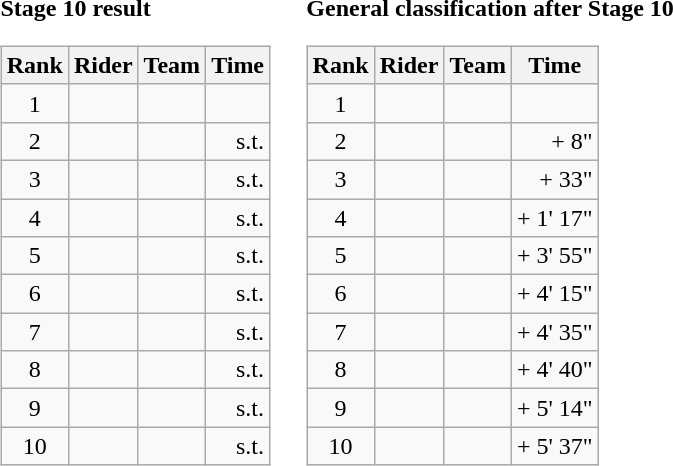<table>
<tr>
<td><strong>Stage 10 result</strong><br><table class="wikitable">
<tr>
<th scope="col">Rank</th>
<th scope="col">Rider</th>
<th scope="col">Team</th>
<th scope="col">Time</th>
</tr>
<tr>
<td style="text-align:center;">1</td>
<td></td>
<td></td>
<td style="text-align:right;"></td>
</tr>
<tr>
<td style="text-align:center;">2</td>
<td></td>
<td></td>
<td style="text-align:right;">s.t.</td>
</tr>
<tr>
<td style="text-align:center;">3</td>
<td></td>
<td></td>
<td style="text-align:right;">s.t.</td>
</tr>
<tr>
<td style="text-align:center;">4</td>
<td></td>
<td></td>
<td style="text-align:right;">s.t.</td>
</tr>
<tr>
<td style="text-align:center;">5</td>
<td></td>
<td></td>
<td style="text-align:right;">s.t.</td>
</tr>
<tr>
<td style="text-align:center;">6</td>
<td></td>
<td></td>
<td style="text-align:right;">s.t.</td>
</tr>
<tr>
<td style="text-align:center;">7</td>
<td></td>
<td></td>
<td style="text-align:right;">s.t.</td>
</tr>
<tr>
<td style="text-align:center;">8</td>
<td></td>
<td></td>
<td style="text-align:right;">s.t.</td>
</tr>
<tr>
<td style="text-align:center;">9</td>
<td></td>
<td></td>
<td style="text-align:right;">s.t.</td>
</tr>
<tr>
<td style="text-align:center;">10</td>
<td></td>
<td></td>
<td style="text-align:right;">s.t.</td>
</tr>
</table>
</td>
<td></td>
<td><strong>General classification after Stage 10</strong><br><table class="wikitable">
<tr>
<th scope="col">Rank</th>
<th scope="col">Rider</th>
<th scope="col">Team</th>
<th scope="col">Time</th>
</tr>
<tr>
<td style="text-align:center;">1</td>
<td></td>
<td></td>
<td style="text-align:right;"></td>
</tr>
<tr>
<td style="text-align:center;">2</td>
<td></td>
<td></td>
<td style="text-align:right;">+ 8"</td>
</tr>
<tr>
<td style="text-align:center;">3</td>
<td></td>
<td></td>
<td style="text-align:right;">+ 33"</td>
</tr>
<tr>
<td style="text-align:center;">4</td>
<td></td>
<td></td>
<td style="text-align:right;">+ 1' 17"</td>
</tr>
<tr>
<td style="text-align:center;">5</td>
<td></td>
<td></td>
<td style="text-align:right;">+ 3' 55"</td>
</tr>
<tr>
<td style="text-align:center;">6</td>
<td></td>
<td></td>
<td style="text-align:right;">+ 4' 15"</td>
</tr>
<tr>
<td style="text-align:center;">7</td>
<td></td>
<td></td>
<td style="text-align:right;">+ 4' 35"</td>
</tr>
<tr>
<td style="text-align:center;">8</td>
<td></td>
<td></td>
<td style="text-align:right;">+ 4' 40"</td>
</tr>
<tr>
<td style="text-align:center;">9</td>
<td></td>
<td></td>
<td style="text-align:right;">+ 5' 14"</td>
</tr>
<tr>
<td style="text-align:center;">10</td>
<td></td>
<td></td>
<td style="text-align:right;">+ 5' 37"</td>
</tr>
</table>
</td>
</tr>
</table>
